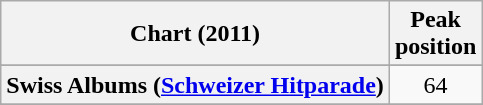<table class="wikitable sortable plainrowheaders" style="text-align:center">
<tr>
<th scope="col">Chart (2011)</th>
<th scope="col">Peak<br>position</th>
</tr>
<tr>
</tr>
<tr>
</tr>
<tr>
<th scope="row">Swiss Albums (<a href='#'>Schweizer Hitparade</a>)</th>
<td align="center">64</td>
</tr>
<tr>
</tr>
</table>
